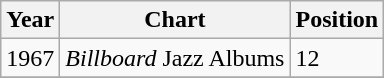<table class="wikitable">
<tr>
<th>Year</th>
<th>Chart</th>
<th>Position</th>
</tr>
<tr>
<td>1967</td>
<td><em>Billboard</em> Jazz Albums</td>
<td>12</td>
</tr>
<tr>
</tr>
</table>
